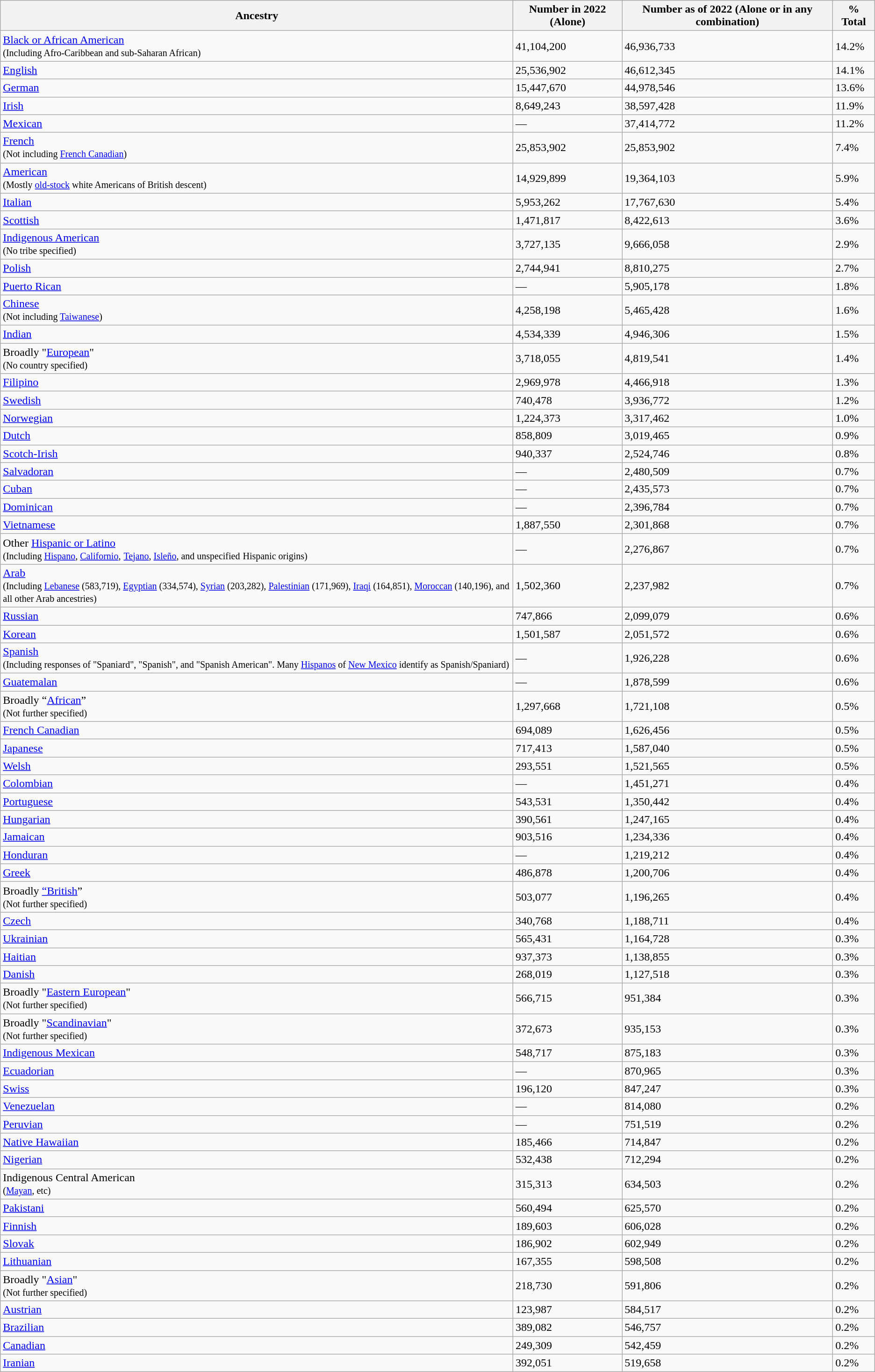<table class="wikitable sortable">
<tr>
<th>Ancestry</th>
<th>Number in 2022 (Alone)</th>
<th>Number as of 2022 (Alone or in any combination)</th>
<th>% Total</th>
</tr>
<tr>
<td><a href='#'>Black or African American</a><br><small>(Including Afro-Caribbean and sub-Saharan African)</small></td>
<td>41,104,200</td>
<td>46,936,733</td>
<td>14.2%</td>
</tr>
<tr>
<td><a href='#'>English</a></td>
<td>25,536,902</td>
<td>46,612,345</td>
<td>14.1%</td>
</tr>
<tr>
<td><a href='#'>German</a></td>
<td>15,447,670</td>
<td>44,978,546</td>
<td>13.6%</td>
</tr>
<tr>
<td><a href='#'>Irish</a></td>
<td>8,649,243</td>
<td>38,597,428</td>
<td>11.9%</td>
</tr>
<tr>
<td><a href='#'>Mexican</a></td>
<td>—</td>
<td>37,414,772</td>
<td>11.2%</td>
</tr>
<tr>
<td><a href='#'>French</a><br><small>(Not including <a href='#'>French Canadian</a>)</small></td>
<td>25,853,902</td>
<td>25,853,902</td>
<td>7.4%</td>
</tr>
<tr>
<td><a href='#'>American</a><br><small>(Mostly <a href='#'>old-stock</a> white Americans of British descent)</small></td>
<td>14,929,899</td>
<td>19,364,103</td>
<td>5.9%</td>
</tr>
<tr>
<td><a href='#'>Italian</a></td>
<td>5,953,262</td>
<td>17,767,630</td>
<td>5.4%</td>
</tr>
<tr>
<td><a href='#'>Scottish</a></td>
<td>1,471,817</td>
<td>8,422,613</td>
<td>3.6%</td>
</tr>
<tr>
<td><a href='#'>Indigenous American</a><br><small>(No tribe specified)</small></td>
<td>3,727,135</td>
<td>9,666,058</td>
<td>2.9%</td>
</tr>
<tr>
<td><a href='#'>Polish</a></td>
<td>2,744,941</td>
<td>8,810,275</td>
<td>2.7%</td>
</tr>
<tr>
<td><a href='#'>Puerto Rican</a></td>
<td>—</td>
<td>5,905,178</td>
<td>1.8%</td>
</tr>
<tr>
<td><a href='#'>Chinese</a><br><small>(Not including <a href='#'>Taiwanese</a>)</small></td>
<td>4,258,198</td>
<td>5,465,428</td>
<td>1.6%</td>
</tr>
<tr>
<td><a href='#'>Indian</a></td>
<td>4,534,339</td>
<td>4,946,306</td>
<td>1.5%</td>
</tr>
<tr>
<td>Broadly "<a href='#'>European</a>"<br><small>(No country specified)</small></td>
<td>3,718,055</td>
<td>4,819,541</td>
<td>1.4%</td>
</tr>
<tr>
<td><a href='#'>Filipino</a></td>
<td>2,969,978</td>
<td>4,466,918</td>
<td>1.3%</td>
</tr>
<tr>
<td><a href='#'>Swedish</a></td>
<td>740,478</td>
<td>3,936,772</td>
<td>1.2%</td>
</tr>
<tr>
<td><a href='#'>Norwegian</a></td>
<td>1,224,373</td>
<td>3,317,462</td>
<td>1.0%</td>
</tr>
<tr>
<td><a href='#'>Dutch</a></td>
<td>858,809</td>
<td>3,019,465</td>
<td>0.9%</td>
</tr>
<tr>
<td><a href='#'>Scotch-Irish</a></td>
<td>940,337</td>
<td>2,524,746</td>
<td>0.8%</td>
</tr>
<tr>
<td><a href='#'>Salvadoran</a></td>
<td>—</td>
<td>2,480,509</td>
<td>0.7%</td>
</tr>
<tr>
<td><a href='#'>Cuban</a></td>
<td>—</td>
<td>2,435,573</td>
<td>0.7%</td>
</tr>
<tr>
<td><a href='#'>Dominican</a></td>
<td>—</td>
<td>2,396,784</td>
<td>0.7%</td>
</tr>
<tr>
<td><a href='#'>Vietnamese</a></td>
<td>1,887,550</td>
<td>2,301,868</td>
<td>0.7%</td>
</tr>
<tr>
<td>Other <a href='#'>Hispanic or Latino</a><br><small>(Including <a href='#'>Hispano</a>, <a href='#'>Californio</a>,</small> <small><a href='#'>Tejano</a>, <a href='#'>Isleño</a>, and unspecified</small> <small>Hispanic origins)</small></td>
<td>—</td>
<td>2,276,867</td>
<td>0.7%</td>
</tr>
<tr>
<td><a href='#'>Arab</a><br><small>(Including <a href='#'>Lebanese</a> (583,719), <a href='#'>Egyptian</a> (334,574), <a href='#'>Syrian</a> (203,282), <a href='#'>Palestinian</a> (171,969), <a href='#'>Iraqi</a> (164,851), <a href='#'>Moroccan</a> (140,196), and all other Arab ancestries)</small></td>
<td>1,502,360</td>
<td>2,237,982</td>
<td>0.7%</td>
</tr>
<tr>
<td><a href='#'>Russian</a></td>
<td>747,866</td>
<td>2,099,079</td>
<td>0.6%</td>
</tr>
<tr>
<td><a href='#'>Korean</a></td>
<td>1,501,587</td>
<td>2,051,572</td>
<td>0.6%</td>
</tr>
<tr>
<td><a href='#'>Spanish</a><br><small>(Including responses of "Spaniard", "Spanish", and "Spanish American". Many <a href='#'>Hispanos</a> of <a href='#'>New Mexico</a> identify as Spanish/Spaniard)</small></td>
<td>—</td>
<td>1,926,228</td>
<td>0.6%</td>
</tr>
<tr>
<td><a href='#'>Guatemalan</a></td>
<td>—</td>
<td>1,878,599</td>
<td>0.6%</td>
</tr>
<tr>
<td>Broadly “<a href='#'>African</a>”<br><small>(Not further specified)</small></td>
<td>1,297,668</td>
<td>1,721,108</td>
<td>0.5%</td>
</tr>
<tr>
<td><a href='#'>French Canadian</a></td>
<td>694,089</td>
<td>1,626,456</td>
<td>0.5%</td>
</tr>
<tr>
<td><a href='#'>Japanese</a></td>
<td>717,413</td>
<td>1,587,040</td>
<td>0.5%</td>
</tr>
<tr>
<td><a href='#'>Welsh</a></td>
<td>293,551</td>
<td>1,521,565</td>
<td>0.5%</td>
</tr>
<tr>
<td><a href='#'>Colombian</a></td>
<td>—</td>
<td>1,451,271</td>
<td>0.4%</td>
</tr>
<tr>
<td><a href='#'>Portuguese</a></td>
<td>543,531</td>
<td>1,350,442</td>
<td>0.4%</td>
</tr>
<tr>
<td><a href='#'>Hungarian</a></td>
<td>390,561</td>
<td>1,247,165</td>
<td>0.4%</td>
</tr>
<tr>
<td><a href='#'>Jamaican</a></td>
<td>903,516</td>
<td>1,234,336</td>
<td>0.4%</td>
</tr>
<tr>
<td><a href='#'>Honduran</a></td>
<td>—</td>
<td>1,219,212</td>
<td>0.4%</td>
</tr>
<tr>
<td><a href='#'>Greek</a></td>
<td>486,878</td>
<td>1,200,706</td>
<td>0.4%</td>
</tr>
<tr>
<td>Broadly <a href='#'>“British</a>”<br><small>(Not further specified)</small></td>
<td>503,077</td>
<td>1,196,265</td>
<td>0.4%</td>
</tr>
<tr>
<td><a href='#'>Czech</a></td>
<td>340,768</td>
<td>1,188,711</td>
<td>0.4%</td>
</tr>
<tr>
<td><a href='#'>Ukrainian</a></td>
<td>565,431</td>
<td>1,164,728</td>
<td>0.3%</td>
</tr>
<tr>
<td><a href='#'>Haitian</a></td>
<td>937,373</td>
<td>1,138,855</td>
<td>0.3%</td>
</tr>
<tr>
<td><a href='#'>Danish</a></td>
<td>268,019</td>
<td>1,127,518</td>
<td>0.3%</td>
</tr>
<tr>
<td>Broadly "<a href='#'>Eastern European</a>"<br><small>(Not further specified)</small></td>
<td>566,715</td>
<td>951,384</td>
<td>0.3%</td>
</tr>
<tr>
<td>Broadly "<a href='#'>Scandinavian</a>"<br><small>(Not further specified)</small></td>
<td>372,673</td>
<td>935,153</td>
<td>0.3%</td>
</tr>
<tr>
<td><a href='#'>Indigenous Mexican</a></td>
<td>548,717</td>
<td>875,183</td>
<td>0.3%</td>
</tr>
<tr>
<td><a href='#'>Ecuadorian</a></td>
<td>—</td>
<td>870,965</td>
<td>0.3%</td>
</tr>
<tr>
<td><a href='#'>Swiss</a></td>
<td>196,120</td>
<td>847,247</td>
<td>0.3%</td>
</tr>
<tr>
<td><a href='#'>Venezuelan</a></td>
<td>—</td>
<td>814,080</td>
<td>0.2%</td>
</tr>
<tr>
<td><a href='#'>Peruvian</a></td>
<td>—</td>
<td>751,519</td>
<td>0.2%</td>
</tr>
<tr>
<td><a href='#'>Native Hawaiian</a></td>
<td>185,466</td>
<td>714,847</td>
<td>0.2%</td>
</tr>
<tr>
<td><a href='#'>Nigerian</a></td>
<td>532,438</td>
<td>712,294</td>
<td>0.2%</td>
</tr>
<tr>
<td>Indigenous Central American<br><small>(<a href='#'>Mayan</a>, etc)</small></td>
<td>315,313</td>
<td>634,503</td>
<td>0.2%</td>
</tr>
<tr>
<td><a href='#'>Pakistani</a></td>
<td>560,494</td>
<td>625,570</td>
<td>0.2%</td>
</tr>
<tr>
<td><a href='#'>Finnish</a></td>
<td>189,603</td>
<td>606,028</td>
<td>0.2%</td>
</tr>
<tr>
<td><a href='#'>Slovak</a></td>
<td>186,902</td>
<td>602,949</td>
<td>0.2%</td>
</tr>
<tr>
<td><a href='#'>Lithuanian</a></td>
<td>167,355</td>
<td>598,508</td>
<td>0.2%</td>
</tr>
<tr>
<td>Broadly "<a href='#'>Asian</a>"<br><small>(Not further specified)</small></td>
<td>218,730</td>
<td>591,806</td>
<td>0.2%</td>
</tr>
<tr>
<td><a href='#'>Austrian</a></td>
<td>123,987</td>
<td>584,517</td>
<td>0.2%</td>
</tr>
<tr>
<td><a href='#'>Brazilian</a></td>
<td>389,082</td>
<td>546,757</td>
<td>0.2%</td>
</tr>
<tr>
<td><a href='#'>Canadian</a></td>
<td>249,309</td>
<td>542,459</td>
<td>0.2%</td>
</tr>
<tr>
<td><a href='#'>Iranian</a></td>
<td>392,051</td>
<td>519,658</td>
<td>0.2%</td>
</tr>
</table>
